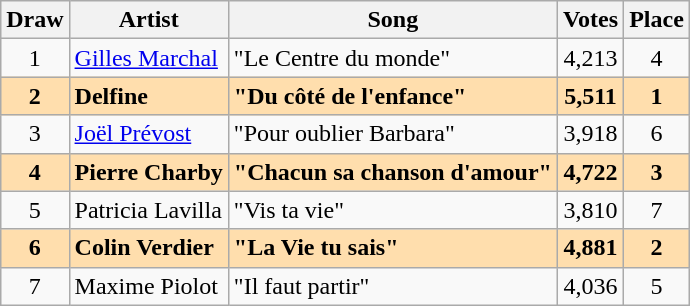<table class="sortable wikitable" style="margin: 1em auto 1em auto; text-align:center">
<tr>
<th>Draw</th>
<th>Artist</th>
<th>Song</th>
<th>Votes</th>
<th>Place</th>
</tr>
<tr>
<td>1</td>
<td align="left"><a href='#'>Gilles Marchal</a></td>
<td align="left">"Le Centre du monde"</td>
<td>4,213</td>
<td>4</td>
</tr>
<tr style="font-weight:bold; background:navajowhite;">
<td>2</td>
<td align="left">Delfine</td>
<td align="left">"Du côté de l'enfance"</td>
<td>5,511</td>
<td>1</td>
</tr>
<tr>
<td>3</td>
<td align="left"><a href='#'>Joël Prévost</a></td>
<td align="left">"Pour oublier Barbara"</td>
<td>3,918</td>
<td>6</td>
</tr>
<tr style="font-weight:bold; background:navajowhite;">
<td>4</td>
<td align="left">Pierre Charby</td>
<td align="left">"Chacun sa chanson d'amour"</td>
<td>4,722</td>
<td>3</td>
</tr>
<tr>
<td>5</td>
<td align="left">Patricia Lavilla</td>
<td align="left">"Vis ta vie"</td>
<td>3,810</td>
<td>7</td>
</tr>
<tr style="font-weight:bold; background:navajowhite;">
<td>6</td>
<td align="left">Colin Verdier</td>
<td align="left">"La Vie tu sais"</td>
<td>4,881</td>
<td>2</td>
</tr>
<tr>
<td>7</td>
<td align="left">Maxime Piolot</td>
<td align="left">"Il faut partir"</td>
<td>4,036</td>
<td>5</td>
</tr>
</table>
